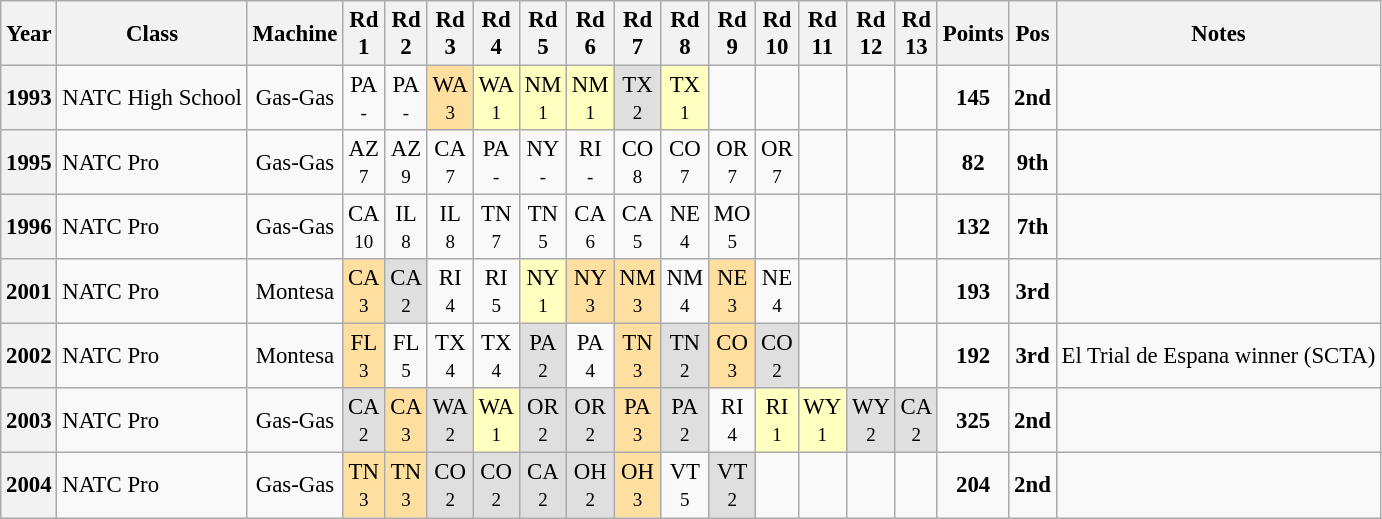<table class="wikitable" style="text-align:center; font-size:95%">
<tr valign="top">
<th valign="middle">Year</th>
<th valign="middle">Class</th>
<th valign="middle">Machine</th>
<th>Rd<br>1</th>
<th>Rd<br>2</th>
<th>Rd<br>3</th>
<th>Rd<br>4</th>
<th>Rd<br>5</th>
<th>Rd<br>6</th>
<th>Rd<br>7</th>
<th>Rd<br>8</th>
<th>Rd<br>9</th>
<th>Rd<br>10</th>
<th>Rd<br>11</th>
<th>Rd<br>12</th>
<th>Rd<br>13</th>
<th valign="middle">Points</th>
<th valign="middle">Pos</th>
<th valign="middle">Notes</th>
</tr>
<tr>
<th>1993</th>
<td align="left"> NATC High School</td>
<td>Gas-Gas</td>
<td>PA<br><small>-</small></td>
<td>PA<br><small>-</small></td>
<td style="background:#FFDF9F;">WA<br><small>3</small></td>
<td style="background:#FFFFBF;">WA<br><small>1</small></td>
<td style="background:#FFFFBF;">NM<br><small>1</small></td>
<td style="background:#FFFFBF;">NM<br><small>1</small></td>
<td style="background:#DFDFDF;">TX<br><small>2</small></td>
<td style="background:#FFFFBF;">TX<br><small>1</small></td>
<td></td>
<td></td>
<td></td>
<td></td>
<td></td>
<td><strong>145</strong></td>
<td><strong>2nd</strong></td>
<td></td>
</tr>
<tr>
<th>1995</th>
<td align="left"> NATC Pro</td>
<td>Gas-Gas</td>
<td>AZ<br><small>7</small></td>
<td>AZ<br><small>9</small></td>
<td>CA<br><small>7</small></td>
<td>PA<br><small>-</small></td>
<td>NY<br><small>-</small></td>
<td>RI<br><small>-</small></td>
<td>CO<br><small>8</small></td>
<td>CO<br><small>7</small></td>
<td>OR<br><small>7</small></td>
<td>OR<br><small>7</small></td>
<td></td>
<td></td>
<td></td>
<td><strong>82</strong></td>
<td><strong>9th</strong></td>
<td></td>
</tr>
<tr>
<th>1996</th>
<td align="left"> NATC Pro</td>
<td>Gas-Gas</td>
<td>CA<br><small>10</small></td>
<td>IL<br><small>8</small></td>
<td>IL<br><small>8</small></td>
<td>TN<br><small>7</small></td>
<td>TN<br><small>5</small></td>
<td>CA<br><small>6</small></td>
<td>CA<br><small>5</small></td>
<td>NE<br><small>4</small></td>
<td>MO<br><small>5</small></td>
<td></td>
<td></td>
<td></td>
<td></td>
<td><strong>132</strong></td>
<td><strong>7th</strong></td>
<td></td>
</tr>
<tr>
<th>2001</th>
<td align="left"> NATC Pro</td>
<td>Montesa</td>
<td style="background:#FFDF9F;">CA<br><small>3</small></td>
<td style="background:#DFDFDF;">CA<br><small>2</small></td>
<td>RI<br><small>4</small></td>
<td>RI<br><small>5</small></td>
<td style="background:#FFFFBF;">NY<br><small>1</small></td>
<td style="background:#FFDF9F;">NY<br><small>3</small></td>
<td style="background:#FFDF9F;">NM<br><small>3</small></td>
<td>NM<br><small>4</small></td>
<td style="background:#FFDF9F;">NE<br><small>3</small></td>
<td>NE<br><small>4</small></td>
<td></td>
<td></td>
<td></td>
<td><strong>193</strong></td>
<td><strong>3rd</strong></td>
<td></td>
</tr>
<tr>
<th>2002</th>
<td align="left"> NATC Pro</td>
<td>Montesa</td>
<td style="background:#FFDF9F;">FL<br><small>3</small></td>
<td>FL<br><small>5</small></td>
<td>TX<br><small>4</small></td>
<td>TX<br><small>4</small></td>
<td style="background:#DFDFDF;">PA<br><small>2</small></td>
<td>PA<br><small>4</small></td>
<td style="background:#FFDF9F;">TN<br><small>3</small></td>
<td style="background:#DFDFDF;">TN<br><small>2</small></td>
<td style="background:#FFDF9F;">CO<br><small>3</small></td>
<td style="background:#DFDFDF;">CO<br><small>2</small></td>
<td></td>
<td></td>
<td></td>
<td><strong>192</strong></td>
<td><strong>3rd</strong></td>
<td>El Trial de Espana winner (SCTA)</td>
</tr>
<tr>
<th>2003</th>
<td align="left"> NATC Pro</td>
<td>Gas-Gas</td>
<td style="background:#DFDFDF;">CA<br><small>2</small></td>
<td style="background:#FFDF9F;">CA<br><small>3</small></td>
<td style="background:#DFDFDF;">WA<br><small>2</small></td>
<td style="background:#FFFFBF;">WA<br><small>1</small></td>
<td style="background:#DFDFDF;">OR<br><small>2</small></td>
<td style="background:#DFDFDF;">OR<br><small>2</small></td>
<td style="background:#FFDF9F;">PA<br><small>3</small></td>
<td style="background:#DFDFDF;">PA<br><small>2</small></td>
<td>RI<br><small>4</small></td>
<td style="background:#FFFFBF;">RI<br><small>1</small></td>
<td style="background:#FFFFBF;">WY<br><small>1</small></td>
<td style="background:#DFDFDF;">WY<br><small>2</small></td>
<td style="background:#DFDFDF;">CA<br><small>2</small></td>
<td><strong>325</strong></td>
<td><strong>2nd</strong></td>
<td></td>
</tr>
<tr>
<th>2004</th>
<td align="left"> NATC Pro</td>
<td>Gas-Gas</td>
<td style="background:#FFDF9F;">TN<br><small>3</small></td>
<td style="background:#FFDF9F;">TN<br><small>3</small></td>
<td style="background:#DFDFDF;">CO<br><small>2</small></td>
<td style="background:#DFDFDF;">CO<br><small>2</small></td>
<td style="background:#DFDFDF;">CA<br><small>2</small></td>
<td style="background:#DFDFDF;">OH<br><small>2</small></td>
<td style="background:#FFDF9F;">OH<br><small>3</small></td>
<td>VT<br><small>5</small></td>
<td style="background:#DFDFDF;">VT<br><small>2</small></td>
<td></td>
<td></td>
<td></td>
<td></td>
<td><strong>204</strong></td>
<td><strong>2nd</strong></td>
</tr>
</table>
